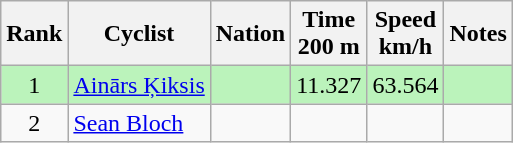<table class="wikitable sortable" style="text-align:center">
<tr>
<th>Rank</th>
<th>Cyclist</th>
<th>Nation</th>
<th>Time<br>200 m</th>
<th>Speed<br>km/h</th>
<th>Notes</th>
</tr>
<tr bgcolor=bbf3bb>
<td>1</td>
<td align=left><a href='#'>Ainārs Ķiksis</a></td>
<td align=left></td>
<td>11.327</td>
<td>63.564</td>
<td></td>
</tr>
<tr>
<td>2</td>
<td align=left><a href='#'>Sean Bloch</a></td>
<td align=left></td>
<td></td>
<td></td>
<td></td>
</tr>
</table>
